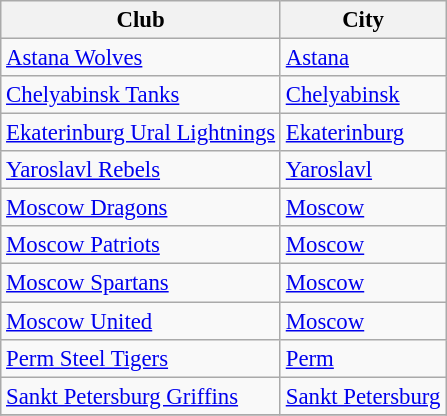<table class="wikitable" style="font-size:95%;">
<tr>
<th>Club</th>
<th>City</th>
</tr>
<tr>
<td><a href='#'>Astana Wolves</a></td>
<td><a href='#'>Astana</a></td>
</tr>
<tr>
<td><a href='#'>Chelyabinsk Tanks</a></td>
<td><a href='#'>Chelyabinsk</a></td>
</tr>
<tr>
<td><a href='#'>Ekaterinburg Ural Lightnings</a></td>
<td><a href='#'>Ekaterinburg</a></td>
</tr>
<tr>
<td><a href='#'>Yaroslavl Rebels</a></td>
<td><a href='#'>Yaroslavl</a></td>
</tr>
<tr>
<td><a href='#'>Moscow Dragons</a></td>
<td><a href='#'>Moscow</a></td>
</tr>
<tr>
<td><a href='#'>Moscow Patriots</a></td>
<td><a href='#'>Moscow</a></td>
</tr>
<tr>
<td><a href='#'>Moscow Spartans</a></td>
<td><a href='#'>Moscow</a></td>
</tr>
<tr>
<td><a href='#'>Moscow United</a></td>
<td><a href='#'>Moscow</a></td>
</tr>
<tr>
<td><a href='#'>Perm Steel Tigers</a></td>
<td><a href='#'>Perm</a></td>
</tr>
<tr>
<td><a href='#'>Sankt Petersburg Griffins</a></td>
<td><a href='#'>Sankt Petersburg</a></td>
</tr>
<tr>
</tr>
</table>
